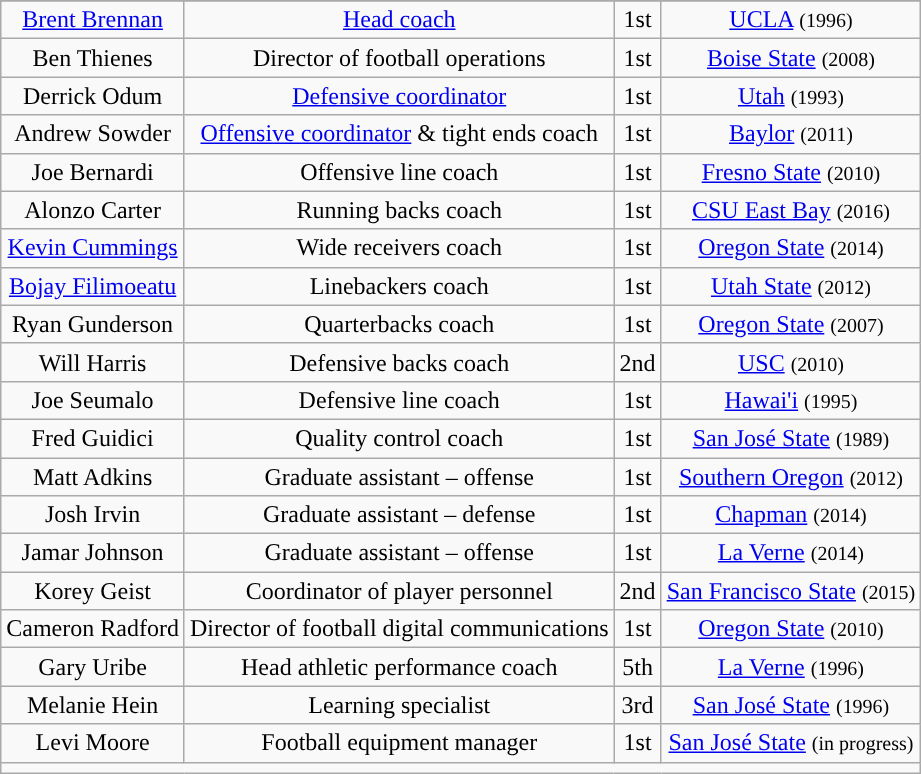<table class="wikitable" style="text-align:center;">
<tr>
</tr>
<tr style="text-align:center;">
<td><a href='#'>Brent Brennan</a></td>
<td><a href='#'>Head coach</a></td>
<td align=center>1st</td>
<td><a href='#'>UCLA</a> <small>(1996)</small></td>
</tr>
<tr>
<td>Ben Thienes</td>
<td>Director of football operations</td>
<td align=center>1st</td>
<td><a href='#'>Boise State</a> <small>(2008)</small></td>
</tr>
<tr>
<td>Derrick Odum</td>
<td><a href='#'>Defensive coordinator</a></td>
<td align=center>1st</td>
<td><a href='#'>Utah</a> <small>(1993)</small></td>
</tr>
<tr>
<td>Andrew Sowder</td>
<td><a href='#'>Offensive coordinator</a> & tight ends coach</td>
<td align=center>1st</td>
<td><a href='#'>Baylor</a> <small>(2011)</small></td>
</tr>
<tr>
<td>Joe Bernardi</td>
<td>Offensive line coach</td>
<td align=center>1st</td>
<td><a href='#'>Fresno State</a> <small>(2010)</small></td>
</tr>
<tr>
<td>Alonzo Carter</td>
<td>Running backs coach</td>
<td align=center>1st</td>
<td><a href='#'>CSU East Bay</a> <small>(2016)</small></td>
</tr>
<tr>
<td><a href='#'>Kevin Cummings</a></td>
<td>Wide receivers coach</td>
<td align=center>1st</td>
<td><a href='#'>Oregon State</a> <small>(2014)</small></td>
</tr>
<tr>
<td><a href='#'>Bojay Filimoeatu</a></td>
<td>Linebackers coach</td>
<td align=center>1st</td>
<td><a href='#'>Utah State</a> <small>(2012)</small></td>
</tr>
<tr>
<td>Ryan Gunderson</td>
<td>Quarterbacks coach</td>
<td align=center>1st</td>
<td><a href='#'>Oregon State</a> <small>(2007)</small></td>
</tr>
<tr>
<td>Will Harris</td>
<td>Defensive backs coach</td>
<td align=center>2nd</td>
<td><a href='#'>USC</a> <small>(2010)</small></td>
</tr>
<tr>
<td>Joe Seumalo</td>
<td>Defensive line coach</td>
<td align=center>1st</td>
<td><a href='#'>Hawai'i</a> <small>(1995)</small></td>
</tr>
<tr>
<td>Fred Guidici</td>
<td>Quality control coach</td>
<td align=center>1st</td>
<td><a href='#'>San José State</a> <small>(1989)</small></td>
</tr>
<tr>
<td>Matt Adkins</td>
<td>Graduate assistant – offense</td>
<td align=center>1st</td>
<td><a href='#'>Southern Oregon</a> <small>(2012)</small></td>
</tr>
<tr>
<td>Josh Irvin</td>
<td>Graduate assistant – defense</td>
<td align=center>1st</td>
<td><a href='#'>Chapman</a> <small>(2014)</small></td>
</tr>
<tr>
<td>Jamar Johnson</td>
<td>Graduate assistant – offense</td>
<td align=center>1st</td>
<td><a href='#'>La Verne</a> <small>(2014)</small></td>
</tr>
<tr>
<td>Korey Geist</td>
<td>Coordinator of player personnel</td>
<td align=center>2nd</td>
<td><a href='#'>San Francisco State</a> <small>(2015)</small></td>
</tr>
<tr>
<td>Cameron Radford</td>
<td>Director of football digital communications</td>
<td align=center>1st</td>
<td><a href='#'>Oregon State</a> <small>(2010)</small></td>
</tr>
<tr>
<td>Gary Uribe</td>
<td>Head athletic performance coach</td>
<td align=center>5th</td>
<td><a href='#'>La Verne</a> <small>(1996)</small></td>
</tr>
<tr>
<td>Melanie Hein</td>
<td>Learning specialist</td>
<td align=center>3rd</td>
<td><a href='#'>San José State</a> <small>(1996)</small></td>
</tr>
<tr>
<td>Levi Moore</td>
<td>Football equipment manager</td>
<td align=center>1st</td>
<td><a href='#'>San José State</a> <small>(in progress)</small></td>
</tr>
<tr>
<td colspan="4"></td>
</tr>
</table>
